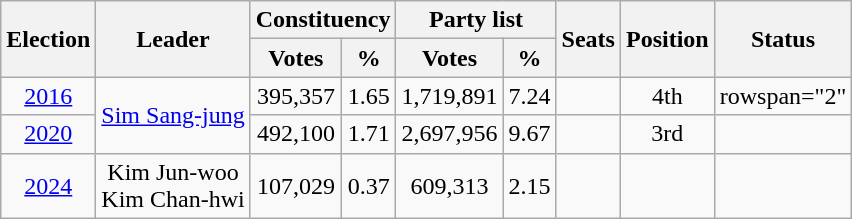<table class="wikitable" style="text-align:center">
<tr>
<th rowspan="2">Election</th>
<th rowspan="2">Leader</th>
<th colspan="2">Constituency</th>
<th colspan="2">Party list</th>
<th rowspan="2">Seats</th>
<th rowspan="2">Position</th>
<th rowspan="2">Status</th>
</tr>
<tr>
<th>Votes</th>
<th>%</th>
<th>Votes</th>
<th>%</th>
</tr>
<tr>
<td><a href='#'>2016</a></td>
<td rowspan="2"><a href='#'>Sim Sang-jung</a></td>
<td>395,357</td>
<td>1.65</td>
<td>1,719,891</td>
<td>7.24</td>
<td></td>
<td>4th</td>
<td>rowspan="2" </td>
</tr>
<tr>
<td><a href='#'>2020</a></td>
<td>492,100</td>
<td>1.71</td>
<td>2,697,956</td>
<td>9.67</td>
<td></td>
<td> 3rd</td>
</tr>
<tr>
<td><a href='#'>2024</a></td>
<td>Kim Jun-woo<br>Kim Chan-hwi</td>
<td>107,029</td>
<td>0.37</td>
<td>609,313</td>
<td>2.15</td>
<td></td>
<td></td>
<td></td>
</tr>
</table>
